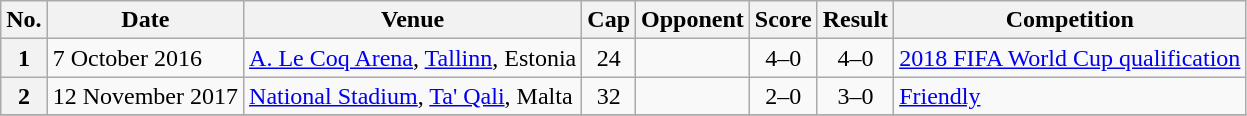<table class="wikitable sortable plainrowheaders">
<tr>
<th scope=col>No.</th>
<th scope=col data-sort-type=date>Date</th>
<th scope=col>Venue</th>
<th scope=col>Cap</th>
<th scope=col>Opponent</th>
<th scope=col>Score</th>
<th scope=col>Result</th>
<th scope=col>Competition</th>
</tr>
<tr>
<th scope=row>1</th>
<td>7 October 2016</td>
<td><a href='#'>A. Le Coq Arena</a>, <a href='#'>Tallinn</a>, Estonia</td>
<td align=center>24</td>
<td></td>
<td align=center>4–0</td>
<td align=center>4–0</td>
<td><a href='#'>2018 FIFA World Cup qualification</a></td>
</tr>
<tr>
<th scope=row>2</th>
<td>12 November 2017</td>
<td><a href='#'>National Stadium</a>, <a href='#'>Ta' Qali</a>, Malta</td>
<td align=center>32</td>
<td></td>
<td align=center>2–0</td>
<td align=center>3–0</td>
<td><a href='#'>Friendly</a></td>
</tr>
<tr>
</tr>
</table>
